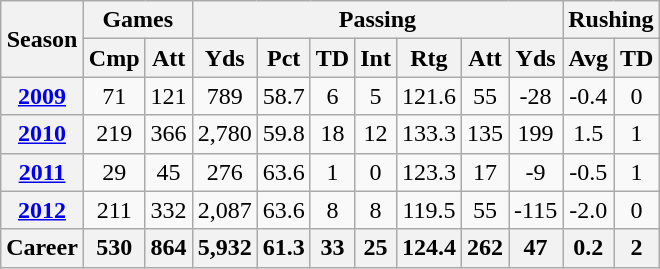<table class=wikitable style="text-align:center;">
<tr>
<th rowspan="2">Season</th>
<th colspan="2">Games</th>
<th colspan="7">Passing</th>
<th colspan="3">Rushing</th>
</tr>
<tr>
<th>Cmp</th>
<th>Att</th>
<th>Yds</th>
<th>Pct</th>
<th>TD</th>
<th>Int</th>
<th>Rtg</th>
<th>Att</th>
<th>Yds</th>
<th>Avg</th>
<th>TD</th>
</tr>
<tr>
<th><a href='#'>2009</a></th>
<td>71</td>
<td>121</td>
<td>789</td>
<td>58.7</td>
<td>6</td>
<td>5</td>
<td>121.6</td>
<td>55</td>
<td>-28</td>
<td>-0.4</td>
<td>0</td>
</tr>
<tr>
<th><a href='#'>2010</a></th>
<td>219</td>
<td>366</td>
<td>2,780</td>
<td>59.8</td>
<td>18</td>
<td>12</td>
<td>133.3</td>
<td>135</td>
<td>199</td>
<td>1.5</td>
<td>1</td>
</tr>
<tr>
<th><a href='#'>2011</a></th>
<td>29</td>
<td>45</td>
<td>276</td>
<td>63.6</td>
<td>1</td>
<td>0</td>
<td>123.3</td>
<td>17</td>
<td>-9</td>
<td>-0.5</td>
<td>1</td>
</tr>
<tr>
<th><a href='#'>2012</a></th>
<td>211</td>
<td>332</td>
<td>2,087</td>
<td>63.6</td>
<td>8</td>
<td>8</td>
<td>119.5</td>
<td>55</td>
<td>-115</td>
<td>-2.0</td>
<td>0</td>
</tr>
<tr>
<th>Career</th>
<th>530</th>
<th>864</th>
<th>5,932</th>
<th>61.3</th>
<th>33</th>
<th>25</th>
<th>124.4</th>
<th>262</th>
<th>47</th>
<th>0.2</th>
<th>2</th>
</tr>
</table>
